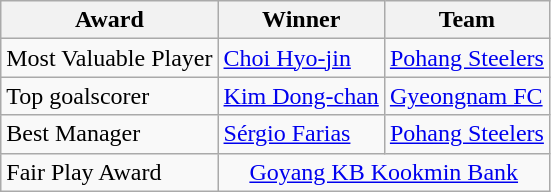<table class="wikitable">
<tr>
<th>Award</th>
<th>Winner</th>
<th>Team</th>
</tr>
<tr>
<td>Most Valuable Player</td>
<td> <a href='#'>Choi Hyo-jin</a></td>
<td><a href='#'>Pohang Steelers</a></td>
</tr>
<tr>
<td>Top goalscorer</td>
<td> <a href='#'>Kim Dong-chan</a></td>
<td><a href='#'>Gyeongnam FC</a></td>
</tr>
<tr>
<td>Best Manager</td>
<td> <a href='#'>Sérgio Farias</a></td>
<td><a href='#'>Pohang Steelers</a></td>
</tr>
<tr>
<td>Fair Play Award</td>
<td colspan="2" align="center"><a href='#'>Goyang KB Kookmin Bank</a></td>
</tr>
</table>
